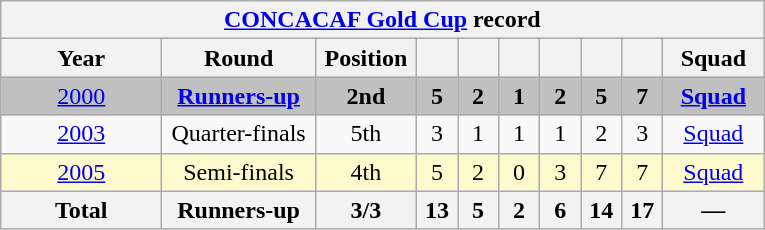<table class="wikitable" style="text-align: center;">
<tr>
<th colspan=10><a href='#'>CONCACAF Gold Cup</a> record</th>
</tr>
<tr>
<th width=100>Year</th>
<th width=95>Round</th>
<th width=60>Position</th>
<th width=20></th>
<th width=20></th>
<th width=20></th>
<th width=20></th>
<th width=20></th>
<th width=20></th>
<th width=60>Squad</th>
</tr>
<tr style="background:silver;">
<td> <a href='#'>2000</a></td>
<td><strong><a href='#'>Runners-up</a></strong></td>
<td><strong>2nd</strong></td>
<td><strong>5</strong></td>
<td><strong>2</strong></td>
<td><strong>1</strong></td>
<td><strong>2</strong></td>
<td><strong>5</strong></td>
<td><strong>7</strong></td>
<td><strong><a href='#'>Squad</a></strong></td>
</tr>
<tr>
<td>  <a href='#'>2003</a></td>
<td>Quarter-finals</td>
<td>5th</td>
<td>3</td>
<td>1</td>
<td>1</td>
<td>1</td>
<td>2</td>
<td>3</td>
<td><a href='#'>Squad</a></td>
</tr>
<tr style="background:LemonChiffon;">
<td> <a href='#'>2005</a></td>
<td>Semi-finals</td>
<td>4th</td>
<td>5</td>
<td>2</td>
<td>0</td>
<td>3</td>
<td>7</td>
<td>7</td>
<td><a href='#'>Squad</a></td>
</tr>
<tr>
<th>Total</th>
<th>Runners-up</th>
<th>3/3</th>
<th>13</th>
<th>5</th>
<th>2</th>
<th>6</th>
<th>14</th>
<th>17</th>
<th>—</th>
</tr>
</table>
